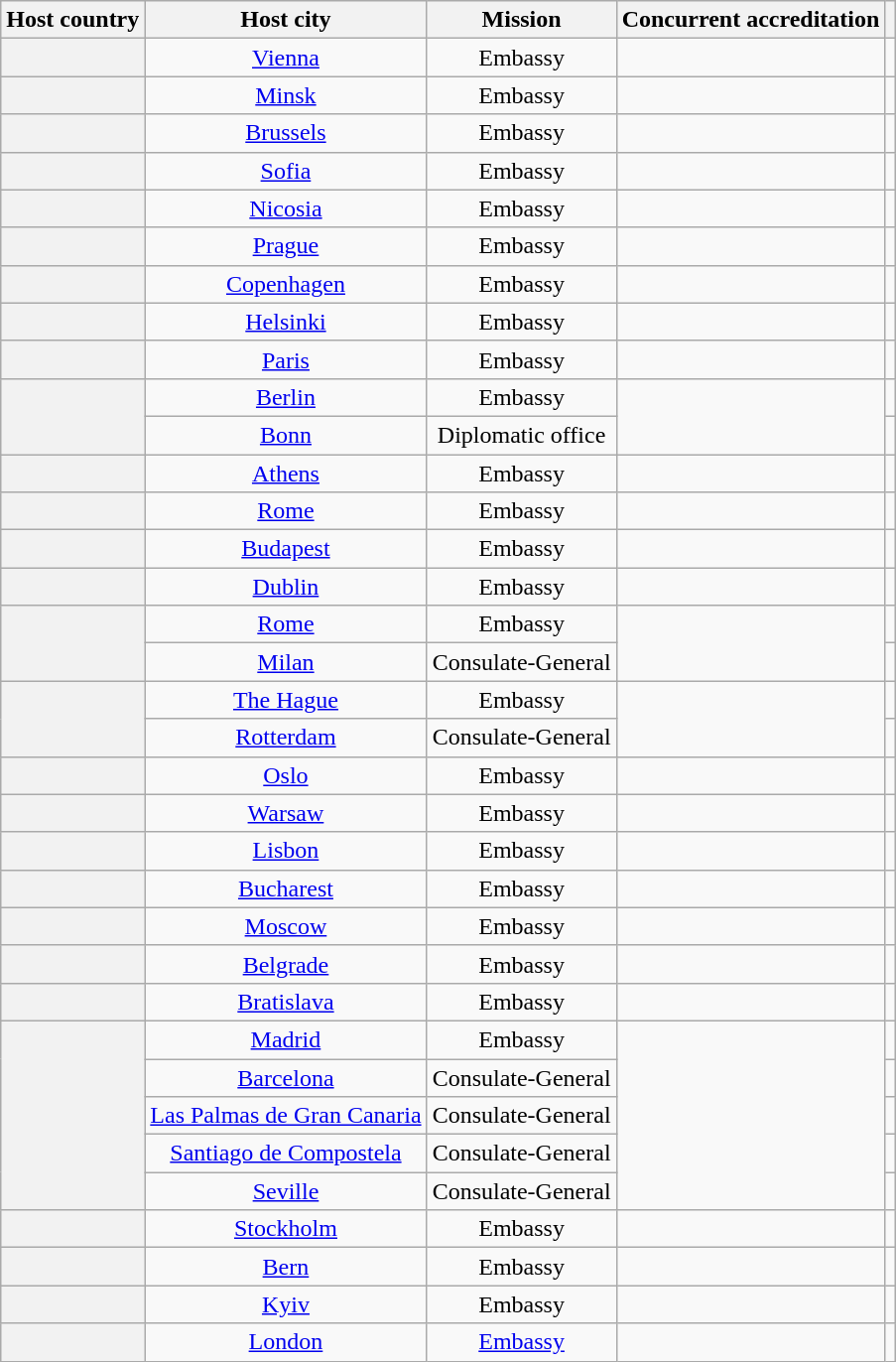<table class="wikitable plainrowheaders" style="text-align:center;">
<tr>
<th scope="col">Host country</th>
<th scope="col">Host city</th>
<th scope="col">Mission</th>
<th scope="col">Concurrent accreditation</th>
<th scope="col"></th>
</tr>
<tr>
<th scope="row"></th>
<td><a href='#'>Vienna</a></td>
<td>Embassy</td>
<td></td>
<td></td>
</tr>
<tr>
<th scope="row"></th>
<td><a href='#'>Minsk</a></td>
<td>Embassy</td>
<td></td>
<td></td>
</tr>
<tr>
<th scope="row"></th>
<td><a href='#'>Brussels</a></td>
<td>Embassy</td>
<td></td>
<td></td>
</tr>
<tr>
<th scope="row"></th>
<td><a href='#'>Sofia</a></td>
<td>Embassy</td>
<td></td>
<td></td>
</tr>
<tr>
<th scope="row"></th>
<td><a href='#'>Nicosia</a></td>
<td>Embassy</td>
<td></td>
<td></td>
</tr>
<tr>
<th scope="row"></th>
<td><a href='#'>Prague</a></td>
<td>Embassy</td>
<td></td>
<td></td>
</tr>
<tr>
<th scope="row"></th>
<td><a href='#'>Copenhagen</a></td>
<td>Embassy</td>
<td></td>
<td></td>
</tr>
<tr>
<th scope="row"></th>
<td><a href='#'>Helsinki</a></td>
<td>Embassy</td>
<td></td>
<td></td>
</tr>
<tr>
<th scope="row"></th>
<td><a href='#'>Paris</a></td>
<td>Embassy</td>
<td></td>
<td></td>
</tr>
<tr>
<th scope="row" rowspan="2"></th>
<td><a href='#'>Berlin</a></td>
<td>Embassy</td>
<td rowspan="2"></td>
<td></td>
</tr>
<tr>
<td><a href='#'>Bonn</a></td>
<td>Diplomatic office</td>
<td></td>
</tr>
<tr>
<th scope="row"></th>
<td><a href='#'>Athens</a></td>
<td>Embassy</td>
<td></td>
<td></td>
</tr>
<tr>
<th scope="row"></th>
<td><a href='#'>Rome</a></td>
<td>Embassy</td>
<td></td>
<td></td>
</tr>
<tr>
<th scope="row"></th>
<td><a href='#'>Budapest</a></td>
<td>Embassy</td>
<td></td>
<td></td>
</tr>
<tr>
<th scope="row"></th>
<td><a href='#'>Dublin</a></td>
<td>Embassy</td>
<td></td>
<td></td>
</tr>
<tr>
<th scope="row" rowspan="2"></th>
<td><a href='#'>Rome</a></td>
<td>Embassy</td>
<td rowspan="2"></td>
<td></td>
</tr>
<tr>
<td><a href='#'>Milan</a></td>
<td>Consulate-General</td>
<td></td>
</tr>
<tr>
<th scope="row" rowspan="2"></th>
<td><a href='#'>The Hague</a></td>
<td>Embassy</td>
<td rowspan="2"></td>
<td></td>
</tr>
<tr>
<td><a href='#'>Rotterdam</a></td>
<td>Consulate-General</td>
<td></td>
</tr>
<tr>
<th scope="row"></th>
<td><a href='#'>Oslo</a></td>
<td>Embassy</td>
<td></td>
<td></td>
</tr>
<tr>
<th scope="row"></th>
<td><a href='#'>Warsaw</a></td>
<td>Embassy</td>
<td></td>
<td></td>
</tr>
<tr>
<th scope="row"></th>
<td><a href='#'>Lisbon</a></td>
<td>Embassy</td>
<td></td>
<td></td>
</tr>
<tr>
<th scope="row"></th>
<td><a href='#'>Bucharest</a></td>
<td>Embassy</td>
<td></td>
<td></td>
</tr>
<tr>
<th scope="row"></th>
<td><a href='#'>Moscow</a></td>
<td>Embassy</td>
<td></td>
<td></td>
</tr>
<tr>
<th scope="row"></th>
<td><a href='#'>Belgrade</a></td>
<td>Embassy</td>
<td></td>
<td></td>
</tr>
<tr>
<th scope="row"></th>
<td><a href='#'>Bratislava</a></td>
<td>Embassy</td>
<td></td>
<td></td>
</tr>
<tr>
<th scope="row" rowspan="5"></th>
<td><a href='#'>Madrid</a></td>
<td>Embassy</td>
<td rowspan="5"></td>
<td></td>
</tr>
<tr>
<td><a href='#'>Barcelona</a></td>
<td>Consulate-General</td>
<td></td>
</tr>
<tr>
<td><a href='#'>Las Palmas de Gran Canaria</a></td>
<td>Consulate-General</td>
<td></td>
</tr>
<tr>
<td><a href='#'>Santiago de Compostela</a></td>
<td>Consulate-General</td>
<td></td>
</tr>
<tr>
<td><a href='#'>Seville</a></td>
<td>Consulate-General</td>
<td></td>
</tr>
<tr>
<th scope="row"></th>
<td><a href='#'>Stockholm</a></td>
<td>Embassy</td>
<td></td>
<td></td>
</tr>
<tr>
<th scope="row"></th>
<td><a href='#'>Bern</a></td>
<td>Embassy</td>
<td></td>
<td></td>
</tr>
<tr>
<th scope="row"></th>
<td><a href='#'>Kyiv</a></td>
<td>Embassy</td>
<td></td>
<td></td>
</tr>
<tr>
<th scope="row"></th>
<td><a href='#'>London</a></td>
<td><a href='#'>Embassy</a></td>
<td></td>
<td></td>
</tr>
</table>
